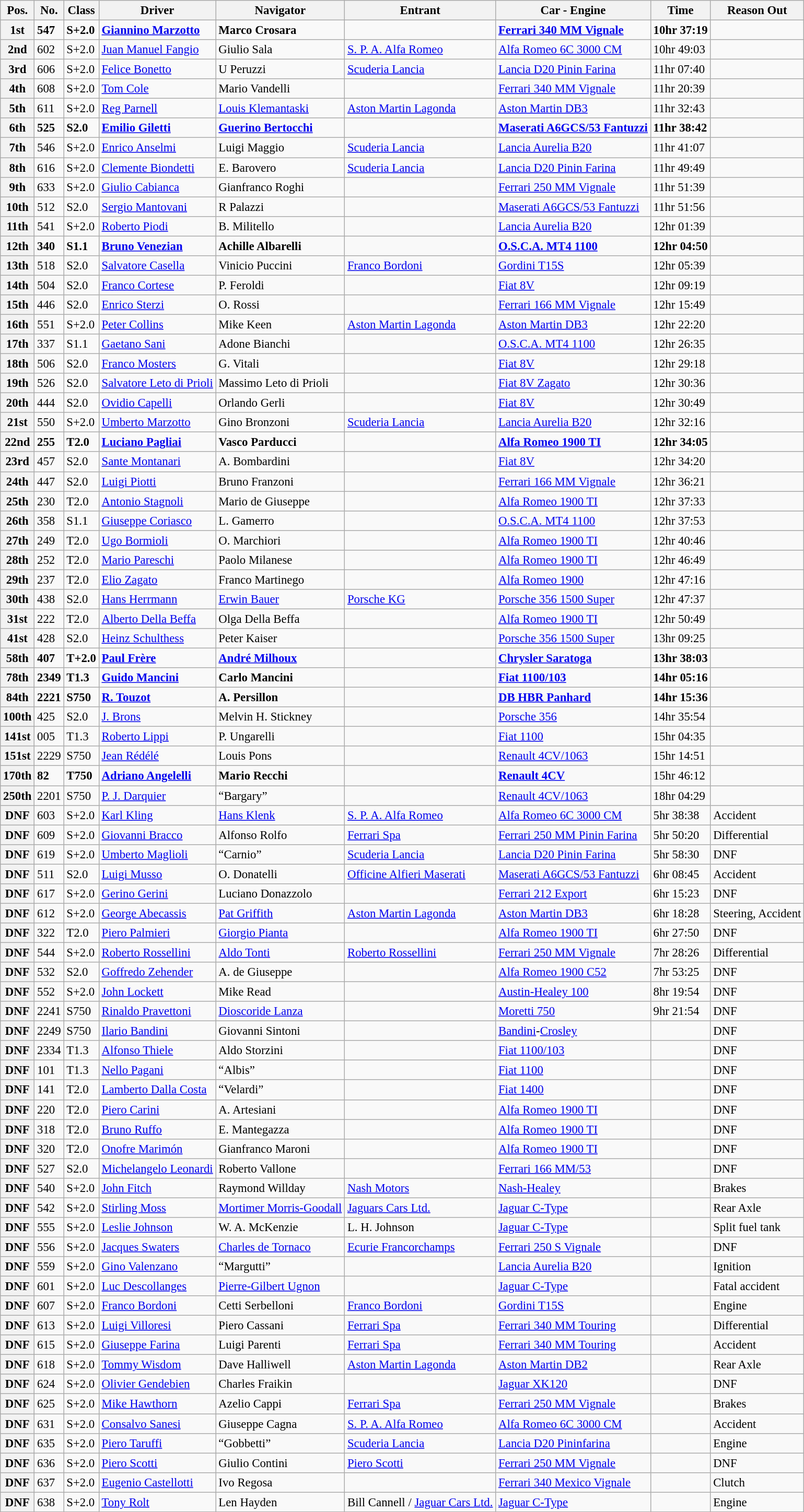<table class="wikitable" style="font-size: 95%">
<tr>
<th>Pos.</th>
<th>No.</th>
<th>Class</th>
<th>Driver</th>
<th>Navigator</th>
<th>Entrant</th>
<th>Car - Engine</th>
<th>Time</th>
<th>Reason Out</th>
</tr>
<tr>
<th><strong>1st</strong></th>
<td><strong>547</strong></td>
<td><strong>S+2.0</strong></td>
<td><strong> <a href='#'>Giannino Marzotto</a></strong></td>
<td><strong> Marco Crosara</strong></td>
<td></td>
<td><strong><a href='#'>Ferrari 340 MM Vignale</a></strong></td>
<td><strong>10hr 37:19</strong></td>
<td></td>
</tr>
<tr>
<th>2nd</th>
<td>602</td>
<td>S+2.0</td>
<td> <a href='#'>Juan Manuel Fangio</a></td>
<td> Giulio Sala</td>
<td><a href='#'>S. P. A. Alfa Romeo</a></td>
<td><a href='#'>Alfa Romeo 6C 3000 CM</a></td>
<td>10hr 49:03</td>
<td></td>
</tr>
<tr>
<th>3rd</th>
<td>606</td>
<td>S+2.0</td>
<td> <a href='#'>Felice Bonetto</a></td>
<td>  U Peruzzi</td>
<td><a href='#'>Scuderia Lancia</a></td>
<td><a href='#'>Lancia D20 Pinin Farina</a></td>
<td>11hr 07:40</td>
<td></td>
</tr>
<tr>
<th>4th</th>
<td>608</td>
<td>S+2.0</td>
<td> <a href='#'>Tom Cole</a></td>
<td> Mario Vandelli</td>
<td></td>
<td><a href='#'>Ferrari 340 MM Vignale</a></td>
<td>11hr 20:39</td>
<td></td>
</tr>
<tr>
<th>5th</th>
<td>611</td>
<td>S+2.0</td>
<td> <a href='#'>Reg Parnell</a></td>
<td> <a href='#'>Louis Klemantaski</a></td>
<td><a href='#'>Aston Martin Lagonda</a></td>
<td><a href='#'>Aston Martin DB3</a></td>
<td>11hr 32:43</td>
<td></td>
</tr>
<tr>
<th><strong>6th</strong></th>
<td><strong>525</strong></td>
<td><strong>S2.0</strong></td>
<td><strong> <a href='#'>Emilio Giletti</a></strong></td>
<td><strong> <a href='#'>Guerino Bertocchi</a></strong></td>
<td></td>
<td><strong><a href='#'>Maserati A6GCS/53 Fantuzzi</a></strong></td>
<td><strong>11hr 38:42</strong></td>
<td></td>
</tr>
<tr>
<th>7th</th>
<td>546</td>
<td>S+2.0</td>
<td> <a href='#'>Enrico Anselmi</a></td>
<td> Luigi Maggio</td>
<td><a href='#'>Scuderia Lancia</a></td>
<td><a href='#'>Lancia Aurelia B20</a></td>
<td>11hr 41:07</td>
<td></td>
</tr>
<tr>
<th>8th</th>
<td>616</td>
<td>S+2.0</td>
<td> <a href='#'>Clemente Biondetti</a></td>
<td> E. Barovero</td>
<td><a href='#'>Scuderia Lancia</a></td>
<td><a href='#'>Lancia D20 Pinin Farina</a></td>
<td>11hr 49:49</td>
<td></td>
</tr>
<tr>
<th>9th</th>
<td>633</td>
<td>S+2.0</td>
<td> <a href='#'>Giulio Cabianca</a></td>
<td> Gianfranco Roghi</td>
<td></td>
<td><a href='#'>Ferrari 250 MM Vignale</a></td>
<td>11hr 51:39</td>
<td></td>
</tr>
<tr>
<th>10th</th>
<td>512</td>
<td>S2.0</td>
<td> <a href='#'>Sergio Mantovani</a></td>
<td> R Palazzi</td>
<td></td>
<td><a href='#'>Maserati A6GCS/53 Fantuzzi</a></td>
<td>11hr 51:56</td>
<td></td>
</tr>
<tr>
<th>11th</th>
<td>541</td>
<td>S+2.0</td>
<td> <a href='#'>Roberto Piodi</a></td>
<td>  B. Militello</td>
<td></td>
<td><a href='#'>Lancia Aurelia B20</a></td>
<td>12hr 01:39</td>
<td></td>
</tr>
<tr>
<th><strong>12th</strong></th>
<td><strong>340</strong></td>
<td><strong>S1.1</strong></td>
<td><strong> <a href='#'>Bruno Venezian</a></strong></td>
<td><strong> Achille Albarelli</strong></td>
<td></td>
<td><strong><a href='#'>O.S.C.A. MT4 1100</a></strong></td>
<td><strong>12hr 04:50</strong></td>
<td></td>
</tr>
<tr>
<th>13th</th>
<td>518</td>
<td>S2.0</td>
<td> <a href='#'>Salvatore Casella</a></td>
<td> Vinicio Puccini</td>
<td><a href='#'>Franco Bordoni</a></td>
<td><a href='#'>Gordini T15S</a></td>
<td>12hr 05:39</td>
<td></td>
</tr>
<tr>
<th>14th</th>
<td>504</td>
<td>S2.0</td>
<td> <a href='#'>Franco Cortese</a></td>
<td> P. Feroldi</td>
<td></td>
<td><a href='#'>Fiat 8V</a></td>
<td>12hr 09:19</td>
<td></td>
</tr>
<tr>
<th>15th</th>
<td>446</td>
<td>S2.0</td>
<td> <a href='#'>Enrico Sterzi</a></td>
<td> O. Rossi</td>
<td></td>
<td><a href='#'>Ferrari 166 MM Vignale</a></td>
<td>12hr 15:49</td>
<td></td>
</tr>
<tr>
<th>16th</th>
<td>551</td>
<td>S+2.0</td>
<td> <a href='#'>Peter Collins</a></td>
<td> Mike Keen</td>
<td><a href='#'>Aston Martin Lagonda</a></td>
<td><a href='#'>Aston Martin DB3</a></td>
<td>12hr 22:20</td>
<td></td>
</tr>
<tr>
<th>17th</th>
<td>337</td>
<td>S1.1</td>
<td> <a href='#'>Gaetano Sani</a></td>
<td> Adone Bianchi</td>
<td></td>
<td><a href='#'>O.S.C.A. MT4 1100</a></td>
<td>12hr 26:35</td>
<td></td>
</tr>
<tr>
<th>18th</th>
<td>506</td>
<td>S2.0</td>
<td> <a href='#'>Franco Mosters</a></td>
<td> G. Vitali</td>
<td></td>
<td><a href='#'>Fiat 8V</a></td>
<td>12hr 29:18</td>
<td></td>
</tr>
<tr>
<th>19th</th>
<td>526</td>
<td>S2.0</td>
<td> <a href='#'>Salvatore Leto di Prioli</a></td>
<td> Massimo Leto di Prioli</td>
<td></td>
<td><a href='#'>Fiat 8V Zagato</a></td>
<td>12hr 30:36</td>
<td></td>
</tr>
<tr>
<th>20th</th>
<td>444</td>
<td>S2.0</td>
<td> <a href='#'>Ovidio Capelli</a></td>
<td> Orlando Gerli</td>
<td></td>
<td><a href='#'>Fiat 8V</a></td>
<td>12hr 30:49</td>
<td></td>
</tr>
<tr>
<th>21st</th>
<td>550</td>
<td>S+2.0</td>
<td> <a href='#'>Umberto Marzotto</a></td>
<td> Gino Bronzoni</td>
<td><a href='#'>Scuderia Lancia</a></td>
<td><a href='#'>Lancia Aurelia B20</a></td>
<td>12hr 32:16</td>
<td></td>
</tr>
<tr>
<th><strong>22nd</strong></th>
<td><strong>255</strong></td>
<td><strong>T2.0</strong></td>
<td><strong> <a href='#'>Luciano Pagliai</a></strong></td>
<td><strong> Vasco Parducci</strong></td>
<td></td>
<td><strong><a href='#'>Alfa Romeo 1900 TI</a></strong></td>
<td><strong>12hr 34:05</strong></td>
<td></td>
</tr>
<tr>
<th>23rd</th>
<td>457</td>
<td>S2.0</td>
<td> <a href='#'>Sante Montanari</a></td>
<td> A. Bombardini</td>
<td></td>
<td><a href='#'>Fiat 8V</a></td>
<td>12hr 34:20</td>
<td></td>
</tr>
<tr>
<th>24th</th>
<td>447</td>
<td>S2.0</td>
<td> <a href='#'>Luigi Piotti</a></td>
<td> Bruno Franzoni</td>
<td></td>
<td><a href='#'>Ferrari 166 MM Vignale</a></td>
<td>12hr 36:21</td>
<td></td>
</tr>
<tr>
<th>25th</th>
<td>230</td>
<td>T2.0</td>
<td> <a href='#'>Antonio Stagnoli</a></td>
<td> Mario de Giuseppe</td>
<td></td>
<td><a href='#'>Alfa Romeo 1900 TI</a></td>
<td>12hr 37:33</td>
<td></td>
</tr>
<tr>
<th>26th</th>
<td>358</td>
<td>S1.1</td>
<td> <a href='#'>Giuseppe Coriasco</a></td>
<td> L. Gamerro</td>
<td></td>
<td><a href='#'>O.S.C.A. MT4 1100</a></td>
<td>12hr 37:53</td>
<td></td>
</tr>
<tr>
<th>27th</th>
<td>249</td>
<td>T2.0</td>
<td> <a href='#'>Ugo Bormioli</a></td>
<td> O. Marchiori</td>
<td></td>
<td><a href='#'>Alfa Romeo 1900 TI</a></td>
<td>12hr 40:46</td>
<td></td>
</tr>
<tr>
<th>28th</th>
<td>252</td>
<td>T2.0</td>
<td> <a href='#'>Mario Pareschi</a></td>
<td> Paolo Milanese</td>
<td></td>
<td><a href='#'>Alfa Romeo 1900 TI</a></td>
<td>12hr 46:49</td>
<td></td>
</tr>
<tr>
<th>29th</th>
<td>237</td>
<td>T2.0</td>
<td> <a href='#'>Elio Zagato</a></td>
<td> Franco Martinego</td>
<td></td>
<td><a href='#'>Alfa Romeo 1900</a></td>
<td>12hr 47:16</td>
<td></td>
</tr>
<tr>
<th>30th</th>
<td>438</td>
<td>S2.0</td>
<td> <a href='#'>Hans Herrmann</a></td>
<td> <a href='#'>Erwin Bauer</a></td>
<td><a href='#'>Porsche KG</a></td>
<td><a href='#'>Porsche 356 1500 Super</a></td>
<td>12hr 47:37</td>
<td></td>
</tr>
<tr>
<th>31st</th>
<td>222</td>
<td>T2.0</td>
<td> <a href='#'>Alberto Della Beffa</a></td>
<td> Olga Della Beffa</td>
<td></td>
<td><a href='#'>Alfa Romeo 1900 TI</a></td>
<td>12hr 50:49</td>
<td></td>
</tr>
<tr>
<th>41st</th>
<td>428</td>
<td>S2.0</td>
<td> <a href='#'>Heinz Schulthess</a></td>
<td> Peter Kaiser</td>
<td></td>
<td><a href='#'>Porsche 356 1500 Super</a></td>
<td>13hr 09:25</td>
<td></td>
</tr>
<tr>
<th><strong>58th</strong></th>
<td><strong>407</strong></td>
<td><strong>T+2.0</strong></td>
<td><strong> <a href='#'>Paul Frère</a> </strong></td>
<td><strong> <a href='#'>André Milhoux</a> </strong></td>
<td></td>
<td><strong><a href='#'>Chrysler Saratoga</a> </strong></td>
<td><strong>13hr 38:03</strong></td>
<td></td>
</tr>
<tr>
<th><strong>78th</strong></th>
<td><strong>2349</strong></td>
<td><strong>T1.3</strong></td>
<td><strong> <a href='#'>Guido Mancini</a> </strong></td>
<td><strong> Carlo Mancini </strong></td>
<td></td>
<td><strong><a href='#'>Fiat 1100/103</a></strong></td>
<td><strong>14hr 05:16</strong></td>
<td></td>
</tr>
<tr>
<th><strong>84th</strong></th>
<td><strong>2221</strong></td>
<td><strong>S750</strong></td>
<td><strong> <a href='#'>R. Touzot</a> </strong></td>
<td><strong> A. Persillon</strong></td>
<td></td>
<td><strong><a href='#'>DB HBR Panhard</a></strong></td>
<td><strong>14hr 15:36</strong></td>
<td></td>
</tr>
<tr>
<th>100th</th>
<td>425</td>
<td>S2.0</td>
<td> <a href='#'>J. Brons</a></td>
<td> Melvin H. Stickney</td>
<td></td>
<td><a href='#'>Porsche 356</a></td>
<td>14hr 35:54</td>
<td></td>
</tr>
<tr>
<th>141st</th>
<td>005</td>
<td>T1.3</td>
<td> <a href='#'>Roberto Lippi</a></td>
<td> P. Ungarelli</td>
<td></td>
<td><a href='#'>Fiat 1100</a></td>
<td>15hr 04:35</td>
<td></td>
</tr>
<tr>
<th>151st</th>
<td>2229</td>
<td>S750</td>
<td> <a href='#'>Jean Rédélé</a></td>
<td> Louis Pons</td>
<td></td>
<td><a href='#'>Renault 4CV/1063</a></td>
<td>15hr 14:51</td>
<td></td>
</tr>
<tr>
<th><strong>170th</strong></th>
<td><strong>82</strong></td>
<td><strong>T750</strong></td>
<td><strong> <a href='#'>Adriano Angelelli</a> </strong></td>
<td><strong> Mario Recchi</strong></td>
<td></td>
<td><strong><a href='#'>Renault 4CV</a> </strong></td>
<td>15hr 46:12</td>
<td></td>
</tr>
<tr>
<th>250th</th>
<td>2201</td>
<td>S750</td>
<td> <a href='#'>P. J. Darquier</a></td>
<td> “Bargary”</td>
<td></td>
<td><a href='#'>Renault 4CV/1063</a></td>
<td>18hr 04:29</td>
<td></td>
</tr>
<tr>
<th>DNF</th>
<td>603</td>
<td>S+2.0</td>
<td> <a href='#'>Karl Kling</a></td>
<td> <a href='#'>Hans Klenk</a></td>
<td><a href='#'>S. P. A. Alfa Romeo</a></td>
<td><a href='#'>Alfa Romeo 6C 3000 CM</a></td>
<td>5hr 38:38</td>
<td>Accident</td>
</tr>
<tr>
<th>DNF</th>
<td>609</td>
<td>S+2.0</td>
<td> <a href='#'>Giovanni Bracco</a></td>
<td> Alfonso Rolfo</td>
<td><a href='#'>Ferrari Spa</a></td>
<td><a href='#'>Ferrari 250 MM Pinin Farina</a></td>
<td>5hr 50:20</td>
<td>Differential <br></td>
</tr>
<tr>
<th>DNF</th>
<td>619</td>
<td>S+2.0</td>
<td> <a href='#'>Umberto Maglioli</a></td>
<td> “Carnio”</td>
<td><a href='#'>Scuderia Lancia</a></td>
<td><a href='#'>Lancia D20 Pinin Farina</a></td>
<td>5hr 58:30</td>
<td>DNF</td>
</tr>
<tr>
<th>DNF</th>
<td>511</td>
<td>S2.0</td>
<td> <a href='#'>Luigi Musso</a></td>
<td> O. Donatelli</td>
<td><a href='#'>Officine Alfieri Maserati</a></td>
<td><a href='#'>Maserati A6GCS/53 Fantuzzi</a></td>
<td>6hr 08:45</td>
<td>Accident</td>
</tr>
<tr>
<th>DNF</th>
<td>617</td>
<td>S+2.0</td>
<td> <a href='#'>Gerino Gerini</a></td>
<td> Luciano Donazzolo</td>
<td></td>
<td><a href='#'>Ferrari 212 Export</a></td>
<td>6hr 15:23</td>
<td>DNF</td>
</tr>
<tr>
<th>DNF</th>
<td>612</td>
<td>S+2.0</td>
<td> <a href='#'>George Abecassis</a></td>
<td> <a href='#'>Pat Griffith</a></td>
<td><a href='#'>Aston Martin Lagonda</a></td>
<td><a href='#'>Aston Martin DB3</a></td>
<td>6hr 18:28</td>
<td>Steering, Accident</td>
</tr>
<tr>
<th>DNF</th>
<td>322</td>
<td>T2.0</td>
<td> <a href='#'>Piero Palmieri</a></td>
<td> <a href='#'>Giorgio Pianta</a></td>
<td></td>
<td><a href='#'>Alfa Romeo 1900 TI</a></td>
<td>6hr 27:50</td>
<td>DNF</td>
</tr>
<tr>
<th>DNF</th>
<td>544</td>
<td>S+2.0</td>
<td> <a href='#'>Roberto Rossellini</a></td>
<td> <a href='#'>Aldo Tonti</a></td>
<td><a href='#'>Roberto Rossellini</a></td>
<td><a href='#'>Ferrari 250 MM Vignale</a></td>
<td>7hr 28:26</td>
<td>Differential <br> </td>
</tr>
<tr>
<th>DNF</th>
<td>532</td>
<td>S2.0</td>
<td>  <a href='#'>Goffredo Zehender</a></td>
<td> A. de Giuseppe</td>
<td></td>
<td><a href='#'>Alfa Romeo 1900 C52</a></td>
<td>7hr 53:25</td>
<td>DNF</td>
</tr>
<tr>
<th>DNF</th>
<td>552</td>
<td>S+2.0</td>
<td>  <a href='#'>John Lockett</a></td>
<td>  Mike Read</td>
<td></td>
<td><a href='#'>Austin-Healey 100</a></td>
<td>8hr 19:54</td>
<td>DNF</td>
</tr>
<tr>
<th>DNF</th>
<td>2241</td>
<td>S750</td>
<td> <a href='#'>Rinaldo Pravettoni</a></td>
<td> <a href='#'>Dioscoride Lanza</a></td>
<td></td>
<td><a href='#'>Moretti 750</a></td>
<td>9hr 21:54</td>
<td>DNF</td>
</tr>
<tr>
<th>DNF</th>
<td>2249</td>
<td>S750</td>
<td> <a href='#'>Ilario Bandini</a></td>
<td> Giovanni Sintoni</td>
<td></td>
<td><a href='#'>Bandini</a>-<a href='#'>Crosley</a></td>
<td></td>
<td>DNF <br> </td>
</tr>
<tr>
<th>DNF</th>
<td>2334</td>
<td>T1.3</td>
<td> <a href='#'>Alfonso Thiele</a></td>
<td> Aldo Storzini</td>
<td></td>
<td><a href='#'>Fiat 1100/103</a></td>
<td></td>
<td>DNF</td>
</tr>
<tr>
<th>DNF</th>
<td>101</td>
<td>T1.3</td>
<td> <a href='#'>Nello Pagani</a></td>
<td> “Albis”</td>
<td></td>
<td><a href='#'>Fiat 1100</a></td>
<td></td>
<td>DNF</td>
</tr>
<tr>
<th>DNF</th>
<td>141</td>
<td>T2.0</td>
<td> <a href='#'>Lamberto Dalla Costa</a></td>
<td>  “Velardi”</td>
<td></td>
<td><a href='#'>Fiat 1400</a></td>
<td></td>
<td>DNF</td>
</tr>
<tr>
<th>DNF</th>
<td>220</td>
<td>T2.0</td>
<td> <a href='#'>Piero Carini</a></td>
<td> A. Artesiani</td>
<td></td>
<td><a href='#'> Alfa Romeo 1900 TI</a></td>
<td></td>
<td>DNF</td>
</tr>
<tr>
<th>DNF</th>
<td>318</td>
<td>T2.0</td>
<td> <a href='#'>Bruno Ruffo</a></td>
<td> E. Mantegazza</td>
<td></td>
<td><a href='#'> Alfa Romeo 1900 TI</a></td>
<td></td>
<td>DNF</td>
</tr>
<tr>
<th>DNF</th>
<td>320</td>
<td>T2.0</td>
<td> <a href='#'>Onofre Marimón</a></td>
<td> Gianfranco Maroni</td>
<td></td>
<td><a href='#'> Alfa Romeo 1900 TI</a></td>
<td></td>
<td>DNF</td>
</tr>
<tr>
<th>DNF</th>
<td>527</td>
<td>S2.0</td>
<td> <a href='#'>Michelangelo Leonardi</a></td>
<td> Roberto Vallone</td>
<td></td>
<td><a href='#'>Ferrari 166 MM/53</a></td>
<td></td>
<td>DNF</td>
</tr>
<tr>
<th>DNF</th>
<td>540</td>
<td>S+2.0</td>
<td> <a href='#'>John Fitch</a></td>
<td> Raymond Willday</td>
<td><a href='#'>Nash Motors</a></td>
<td><a href='#'>Nash-Healey</a></td>
<td></td>
<td>Brakes</td>
</tr>
<tr>
<th>DNF</th>
<td>542</td>
<td>S+2.0</td>
<td> <a href='#'>Stirling Moss</a></td>
<td> <a href='#'>Mortimer Morris-Goodall</a></td>
<td><a href='#'>Jaguars Cars Ltd.</a></td>
<td><a href='#'>Jaguar C-Type</a></td>
<td></td>
<td>Rear Axle</td>
</tr>
<tr>
<th>DNF</th>
<td>555</td>
<td>S+2.0</td>
<td> <a href='#'>Leslie Johnson</a></td>
<td> W. A. McKenzie</td>
<td>L. H. Johnson</td>
<td><a href='#'>Jaguar C-Type</a></td>
<td></td>
<td>Split fuel tank</td>
</tr>
<tr>
<th>DNF</th>
<td>556</td>
<td>S+2.0</td>
<td> <a href='#'>Jacques Swaters</a></td>
<td> <a href='#'>Charles de Tornaco</a></td>
<td><a href='#'>Ecurie Francorchamps</a></td>
<td><a href='#'>Ferrari 250 S Vignale</a></td>
<td></td>
<td>DNF</td>
</tr>
<tr>
<th>DNF</th>
<td>559</td>
<td>S+2.0</td>
<td> <a href='#'>Gino Valenzano</a></td>
<td> “Margutti”</td>
<td></td>
<td><a href='#'>Lancia Aurelia B20</a></td>
<td></td>
<td>Ignition</td>
</tr>
<tr>
<th>DNF</th>
<td>601</td>
<td>S+2.0</td>
<td> <a href='#'>Luc Descollanges</a></td>
<td> <a href='#'>Pierre-Gilbert Ugnon</a></td>
<td></td>
<td><a href='#'>Jaguar C-Type</a></td>
<td></td>
<td>Fatal accident</td>
</tr>
<tr>
<th>DNF</th>
<td>607</td>
<td>S+2.0</td>
<td> <a href='#'>Franco Bordoni</a></td>
<td> Cetti Serbelloni</td>
<td><a href='#'>Franco Bordoni</a></td>
<td><a href='#'>Gordini T15S</a></td>
<td></td>
<td>Engine</td>
</tr>
<tr>
<th>DNF</th>
<td>613</td>
<td>S+2.0</td>
<td> <a href='#'>Luigi Villoresi</a></td>
<td> Piero Cassani</td>
<td><a href='#'>Ferrari Spa</a></td>
<td><a href='#'>Ferrari 340 MM Touring</a></td>
<td></td>
<td>Differential</td>
</tr>
<tr>
<th>DNF</th>
<td>615</td>
<td>S+2.0</td>
<td> <a href='#'>Giuseppe Farina</a></td>
<td> Luigi Parenti</td>
<td><a href='#'>Ferrari Spa</a></td>
<td><a href='#'>Ferrari 340 MM Touring</a></td>
<td></td>
<td>Accident <br></td>
</tr>
<tr>
<th>DNF</th>
<td>618</td>
<td>S+2.0</td>
<td> <a href='#'>Tommy Wisdom</a></td>
<td> Dave Halliwell</td>
<td><a href='#'>Aston Martin Lagonda</a></td>
<td><a href='#'>Aston Martin DB2</a></td>
<td></td>
<td>Rear Axle</td>
</tr>
<tr>
<th>DNF</th>
<td>624</td>
<td>S+2.0</td>
<td> <a href='#'>Olivier Gendebien</a></td>
<td> Charles Fraikin</td>
<td></td>
<td><a href='#'>Jaguar XK120</a></td>
<td></td>
<td>DNF</td>
</tr>
<tr>
<th>DNF</th>
<td>625</td>
<td>S+2.0</td>
<td> <a href='#'>Mike Hawthorn</a></td>
<td> Azelio Cappi</td>
<td><a href='#'>Ferrari Spa</a></td>
<td><a href='#'>Ferrari 250 MM Vignale</a></td>
<td></td>
<td>Brakes</td>
</tr>
<tr>
<th>DNF</th>
<td>631</td>
<td>S+2.0</td>
<td> <a href='#'>Consalvo Sanesi</a></td>
<td> Giuseppe Cagna</td>
<td><a href='#'>S. P. A. Alfa Romeo</a></td>
<td><a href='#'>Alfa Romeo 6C 3000 CM</a></td>
<td></td>
<td>Accident</td>
</tr>
<tr>
<th>DNF</th>
<td>635</td>
<td>S+2.0</td>
<td> <a href='#'>Piero Taruffi</a></td>
<td> “Gobbetti”</td>
<td><a href='#'>Scuderia Lancia</a></td>
<td><a href='#'>Lancia D20 Pininfarina</a></td>
<td></td>
<td>Engine</td>
</tr>
<tr>
<th>DNF</th>
<td>636</td>
<td>S+2.0</td>
<td> <a href='#'>Piero Scotti</a></td>
<td> Giulio Contini</td>
<td><a href='#'>Piero Scotti</a></td>
<td><a href='#'>Ferrari 250 MM Vignale</a></td>
<td></td>
<td>DNF</td>
</tr>
<tr>
<th>DNF</th>
<td>637</td>
<td>S+2.0</td>
<td> <a href='#'>Eugenio Castellotti</a></td>
<td> Ivo Regosa</td>
<td></td>
<td><a href='#'>Ferrari 340 Mexico Vignale</a></td>
<td></td>
<td>Clutch <br></td>
</tr>
<tr>
<th>DNF</th>
<td>638</td>
<td>S+2.0</td>
<td> <a href='#'>Tony Rolt</a></td>
<td> Len Hayden</td>
<td>Bill Cannell / <a href='#'>Jaguar Cars Ltd.</a></td>
<td><a href='#'>Jaguar C-Type</a></td>
<td></td>
<td>Engine</td>
</tr>
</table>
